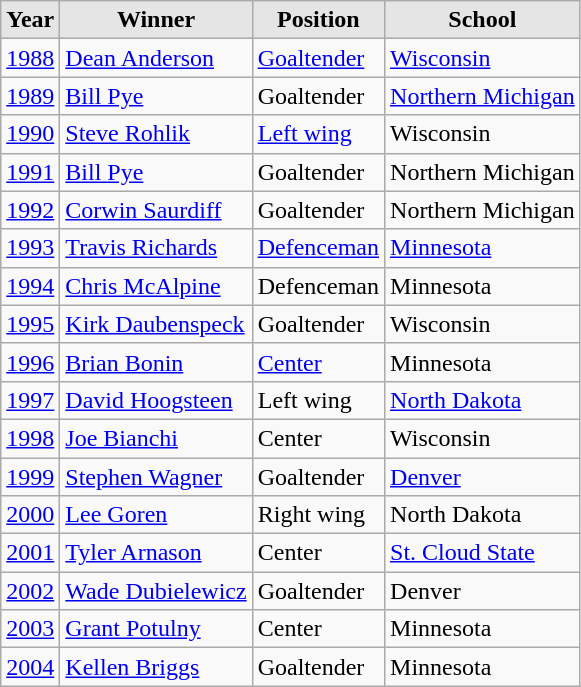<table class="wikitable sortable">
<tr>
<th style="background:#e5e5e5;">Year</th>
<th style="background:#e5e5e5;">Winner</th>
<th style="background:#e5e5e5;">Position</th>
<th style="background:#e5e5e5;">School</th>
</tr>
<tr>
<td><a href='#'>1988</a></td>
<td><a href='#'>Dean Anderson</a></td>
<td><a href='#'>Goaltender</a></td>
<td><a href='#'>Wisconsin</a></td>
</tr>
<tr>
<td><a href='#'>1989</a></td>
<td><a href='#'>Bill Pye</a></td>
<td>Goaltender</td>
<td><a href='#'>Northern Michigan</a></td>
</tr>
<tr>
<td><a href='#'>1990</a></td>
<td><a href='#'>Steve Rohlik</a></td>
<td><a href='#'>Left wing</a></td>
<td>Wisconsin</td>
</tr>
<tr>
<td><a href='#'>1991</a></td>
<td><a href='#'>Bill Pye</a></td>
<td>Goaltender</td>
<td>Northern Michigan</td>
</tr>
<tr>
<td><a href='#'>1992</a></td>
<td><a href='#'>Corwin Saurdiff</a></td>
<td>Goaltender</td>
<td>Northern Michigan</td>
</tr>
<tr>
<td><a href='#'>1993</a></td>
<td><a href='#'>Travis Richards</a></td>
<td><a href='#'>Defenceman</a></td>
<td><a href='#'>Minnesota</a></td>
</tr>
<tr>
<td><a href='#'>1994</a></td>
<td><a href='#'>Chris McAlpine</a></td>
<td>Defenceman</td>
<td>Minnesota</td>
</tr>
<tr>
<td><a href='#'>1995</a></td>
<td><a href='#'>Kirk Daubenspeck</a></td>
<td>Goaltender</td>
<td>Wisconsin</td>
</tr>
<tr>
<td><a href='#'>1996</a></td>
<td><a href='#'>Brian Bonin</a></td>
<td><a href='#'>Center</a></td>
<td>Minnesota</td>
</tr>
<tr>
<td><a href='#'>1997</a></td>
<td><a href='#'>David Hoogsteen</a></td>
<td>Left wing</td>
<td><a href='#'>North Dakota</a></td>
</tr>
<tr>
<td><a href='#'>1998</a></td>
<td><a href='#'>Joe Bianchi</a></td>
<td>Center</td>
<td>Wisconsin</td>
</tr>
<tr>
<td><a href='#'>1999</a></td>
<td><a href='#'>Stephen Wagner</a></td>
<td>Goaltender</td>
<td><a href='#'>Denver</a></td>
</tr>
<tr>
<td><a href='#'>2000</a></td>
<td><a href='#'>Lee Goren</a></td>
<td>Right wing</td>
<td>North Dakota</td>
</tr>
<tr>
<td><a href='#'>2001</a></td>
<td><a href='#'>Tyler Arnason</a></td>
<td>Center</td>
<td><a href='#'>St. Cloud State</a></td>
</tr>
<tr>
<td><a href='#'>2002</a></td>
<td><a href='#'>Wade Dubielewicz</a></td>
<td>Goaltender</td>
<td>Denver</td>
</tr>
<tr>
<td><a href='#'>2003</a></td>
<td><a href='#'>Grant Potulny</a></td>
<td>Center</td>
<td>Minnesota</td>
</tr>
<tr>
<td><a href='#'>2004</a></td>
<td><a href='#'>Kellen Briggs</a></td>
<td>Goaltender</td>
<td>Minnesota</td>
</tr>
</table>
